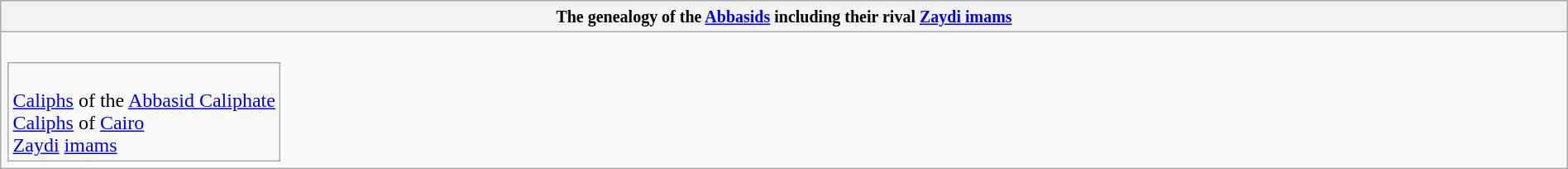<table class="wikitable collapsible collapsed" border="1" style="width:100%; text-align:center;">
<tr>
<th><small>The genealogy of the <a href='#'>Abbasids</a> including their rival <a href='#'>Zaydi imams</a> </small></th>
</tr>
<tr>
<td><br><table - style="vertical-align:top">
<tr>
<td colspan=100% style="text-align:left"><br> <a href='#'>Caliphs</a> of the <a href='#'>Abbasid Caliphate</a><br>
 <a href='#'>Caliphs</a> of <a href='#'>Cairo</a><br>
 <a href='#'>Zaydi</a> <a href='#'>imams</a></td>
</tr>
</table>





































































</td>
</tr>
</table>
